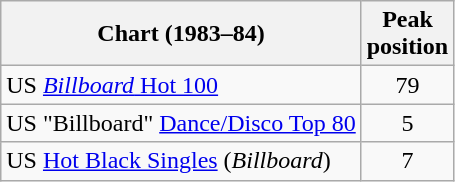<table class="wikitable sortable">
<tr>
<th>Chart (1983–84)</th>
<th>Peak<br>position</th>
</tr>
<tr>
<td align="left">US <a href='#'><em>Billboard</em> Hot 100</a></td>
<td align="center">79</td>
</tr>
<tr>
<td align="left">US "Billboard" <a href='#'>Dance/Disco Top 80</a></td>
<td style="text-align:center;">5</td>
</tr>
<tr>
<td align="left">US <a href='#'>Hot Black Singles</a> (<em>Billboard</em>)</td>
<td align="center">7</td>
</tr>
</table>
